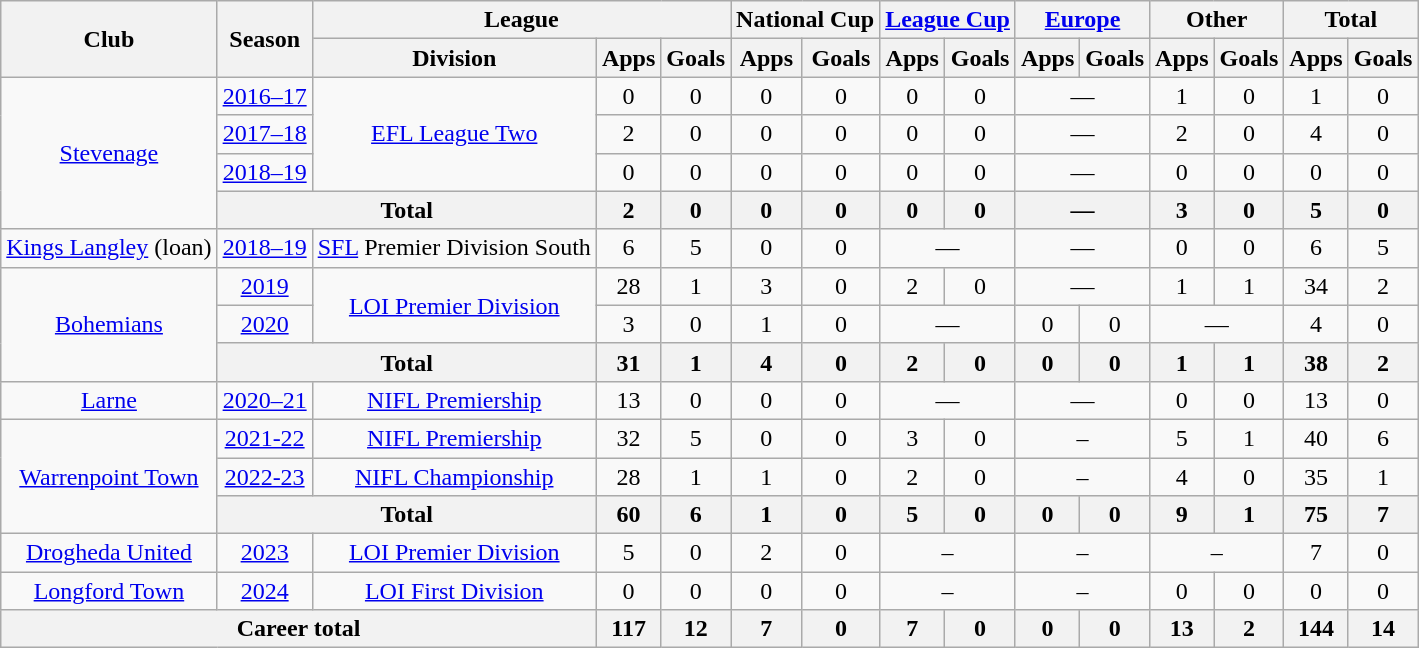<table class="wikitable" style="text-align: center">
<tr>
<th rowspan="2">Club</th>
<th rowspan="2">Season</th>
<th colspan="3">League</th>
<th colspan="2">National Cup</th>
<th colspan="2"><a href='#'>League Cup</a></th>
<th colspan="2"><a href='#'>Europe</a></th>
<th colspan="2">Other</th>
<th colspan="2">Total</th>
</tr>
<tr>
<th>Division</th>
<th>Apps</th>
<th>Goals</th>
<th>Apps</th>
<th>Goals</th>
<th>Apps</th>
<th>Goals</th>
<th>Apps</th>
<th>Goals</th>
<th>Apps</th>
<th>Goals</th>
<th>Apps</th>
<th>Goals</th>
</tr>
<tr>
<td rowspan="4"><a href='#'>Stevenage</a></td>
<td><a href='#'>2016–17</a></td>
<td rowspan="3"><a href='#'>EFL League Two</a></td>
<td>0</td>
<td>0</td>
<td>0</td>
<td>0</td>
<td>0</td>
<td>0</td>
<td colspan="2">—</td>
<td>1</td>
<td>0</td>
<td>1</td>
<td>0</td>
</tr>
<tr>
<td><a href='#'>2017–18</a></td>
<td>2</td>
<td>0</td>
<td>0</td>
<td>0</td>
<td>0</td>
<td>0</td>
<td colspan="2">—</td>
<td>2</td>
<td>0</td>
<td>4</td>
<td>0</td>
</tr>
<tr>
<td><a href='#'>2018–19</a></td>
<td>0</td>
<td>0</td>
<td>0</td>
<td>0</td>
<td>0</td>
<td>0</td>
<td colspan="2">—</td>
<td>0</td>
<td>0</td>
<td>0</td>
<td>0</td>
</tr>
<tr>
<th colspan="2">Total</th>
<th>2</th>
<th>0</th>
<th>0</th>
<th>0</th>
<th>0</th>
<th>0</th>
<th colspan="2">—</th>
<th>3</th>
<th>0</th>
<th>5</th>
<th>0</th>
</tr>
<tr>
<td><a href='#'>Kings Langley</a> (loan)</td>
<td><a href='#'>2018–19</a></td>
<td><a href='#'>SFL</a> Premier Division South</td>
<td>6</td>
<td>5</td>
<td>0</td>
<td>0</td>
<td colspan="2">—</td>
<td colspan="2">—</td>
<td>0</td>
<td>0</td>
<td>6</td>
<td>5</td>
</tr>
<tr>
<td rowspan="3"><a href='#'>Bohemians</a></td>
<td><a href='#'>2019</a></td>
<td rowspan="2"><a href='#'>LOI Premier Division</a></td>
<td>28</td>
<td>1</td>
<td>3</td>
<td>0</td>
<td>2</td>
<td>0</td>
<td colspan="2">—</td>
<td>1</td>
<td>1</td>
<td>34</td>
<td>2</td>
</tr>
<tr>
<td><a href='#'>2020</a></td>
<td>3</td>
<td>0</td>
<td>1</td>
<td>0</td>
<td colspan="2">—</td>
<td>0</td>
<td>0</td>
<td colspan="2">—</td>
<td>4</td>
<td>0</td>
</tr>
<tr>
<th colspan="2">Total</th>
<th>31</th>
<th>1</th>
<th>4</th>
<th>0</th>
<th>2</th>
<th>0</th>
<th>0</th>
<th>0</th>
<th>1</th>
<th>1</th>
<th>38</th>
<th>2</th>
</tr>
<tr>
<td><a href='#'>Larne</a></td>
<td><a href='#'>2020–21</a></td>
<td><a href='#'>NIFL Premiership</a></td>
<td>13</td>
<td>0</td>
<td>0</td>
<td>0</td>
<td colspan="2">—</td>
<td colspan="2">—</td>
<td>0</td>
<td>0</td>
<td>13</td>
<td>0</td>
</tr>
<tr>
<td rowspan="3"><a href='#'>Warrenpoint Town</a></td>
<td><a href='#'>2021-22</a></td>
<td><a href='#'>NIFL Premiership</a></td>
<td>32</td>
<td>5</td>
<td>0</td>
<td>0</td>
<td>3</td>
<td>0</td>
<td colspan="2">–</td>
<td>5</td>
<td>1</td>
<td>40</td>
<td>6</td>
</tr>
<tr>
<td><a href='#'>2022-23</a></td>
<td><a href='#'>NIFL Championship</a></td>
<td>28</td>
<td>1</td>
<td>1</td>
<td>0</td>
<td>2</td>
<td>0</td>
<td colspan="2">–</td>
<td>4</td>
<td>0</td>
<td>35</td>
<td>1</td>
</tr>
<tr>
<th colspan="2">Total</th>
<th>60</th>
<th>6</th>
<th>1</th>
<th>0</th>
<th>5</th>
<th>0</th>
<th>0</th>
<th>0</th>
<th>9</th>
<th>1</th>
<th>75</th>
<th>7</th>
</tr>
<tr>
<td><a href='#'>Drogheda United</a></td>
<td><a href='#'>2023</a></td>
<td><a href='#'>LOI Premier Division</a></td>
<td>5</td>
<td>0</td>
<td>2</td>
<td>0</td>
<td colspan="2">–</td>
<td colspan="2">–</td>
<td colspan="2">–</td>
<td>7</td>
<td>0</td>
</tr>
<tr>
<td><a href='#'>Longford Town</a></td>
<td><a href='#'>2024</a></td>
<td><a href='#'>LOI First Division</a></td>
<td>0</td>
<td>0</td>
<td>0</td>
<td>0</td>
<td colspan="2">–</td>
<td colspan="2">–</td>
<td>0</td>
<td>0</td>
<td>0</td>
<td>0</td>
</tr>
<tr>
<th colspan=3>Career total</th>
<th>117</th>
<th>12</th>
<th>7</th>
<th>0</th>
<th>7</th>
<th>0</th>
<th>0</th>
<th>0</th>
<th>13</th>
<th>2</th>
<th>144</th>
<th>14</th>
</tr>
</table>
